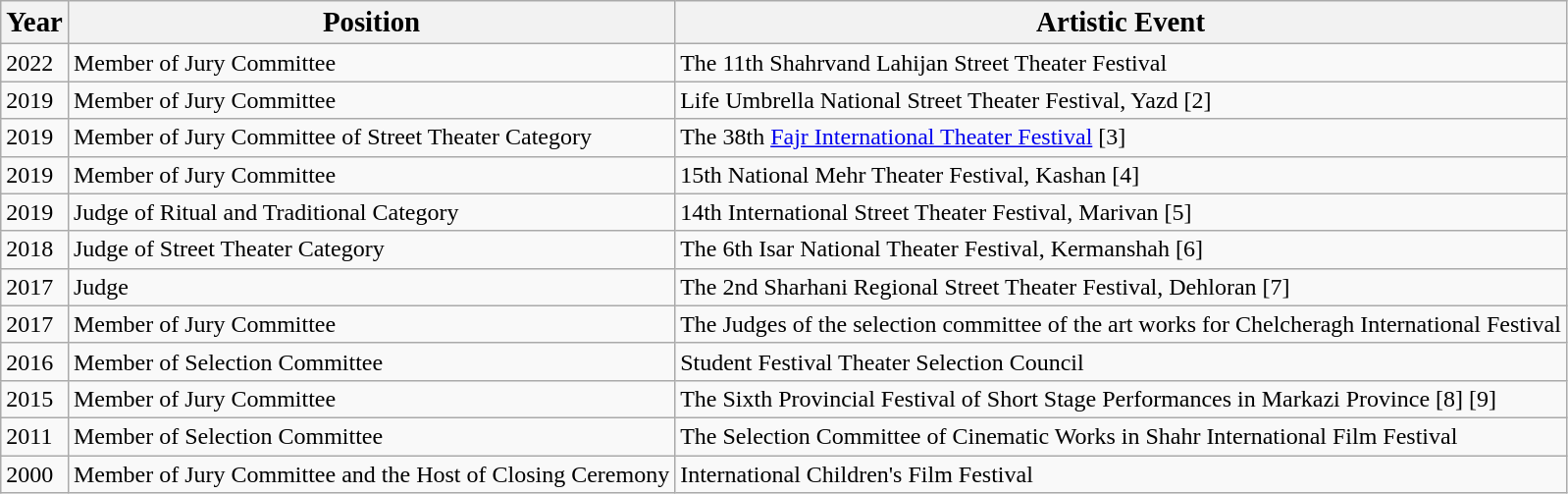<table class="wikitable sortable">
<tr>
<th><strong><big>Year</big></strong></th>
<th><strong><big>Position</big></strong></th>
<th><strong><big>Artistic  Event</big></strong></th>
</tr>
<tr>
<td>2022</td>
<td>Member  of Jury Committee</td>
<td>The 11th Shahrvand Lahijan Street Theater Festival</td>
</tr>
<tr>
<td>2019</td>
<td>Member  of Jury Committee</td>
<td>Life Umbrella National Street Theater Festival, Yazd [2]</td>
</tr>
<tr>
<td>2019</td>
<td>Member  of Jury Committee of Street Theater Category</td>
<td>The 38th <a href='#'>Fajr International Theater Festival</a> [3]</td>
</tr>
<tr>
<td>2019</td>
<td>Member  of Jury Committee</td>
<td>15th National Mehr Theater Festival, Kashan [4]</td>
</tr>
<tr>
<td>2019</td>
<td>Judge  of Ritual and Traditional Category</td>
<td>14th International Street Theater Festival, Marivan  [5]</td>
</tr>
<tr>
<td>2018</td>
<td>Judge  of Street Theater Category</td>
<td>The 6th Isar National Theater Festival, Kermanshah [6]</td>
</tr>
<tr>
<td>2017</td>
<td>Judge</td>
<td>The 2nd Sharhani Regional Street Theater Festival,  Dehloran [7]</td>
</tr>
<tr>
<td>2017</td>
<td>Member  of Jury Committee</td>
<td>The Judges of the selection committee of the art works for Chelcheragh  International Festival</td>
</tr>
<tr>
<td>2016</td>
<td>Member  of Selection Committee</td>
<td>Student Festival Theater Selection Council</td>
</tr>
<tr>
<td>2015</td>
<td>Member  of Jury Committee</td>
<td>The Sixth Provincial Festival of Short Stage Performances in  Markazi Province [8] [9]</td>
</tr>
<tr>
<td>2011</td>
<td>Member  of Selection Committee</td>
<td>The Selection Committee of Cinematic Works in Shahr International  Film Festival</td>
</tr>
<tr>
<td>2000</td>
<td>Member  of Jury Committee and the Host of Closing Ceremony</td>
<td>International Children's Film Festival</td>
</tr>
</table>
